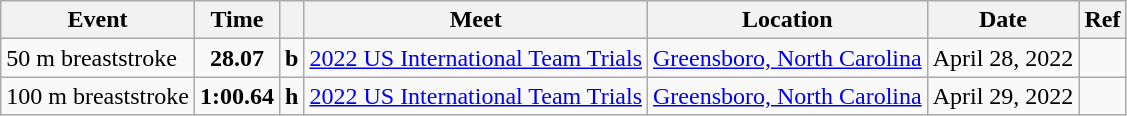<table class="wikitable">
<tr>
<th>Event</th>
<th>Time</th>
<th></th>
<th>Meet</th>
<th>Location</th>
<th>Date</th>
<th>Ref</th>
</tr>
<tr>
<td>50 m breaststroke</td>
<td style="text-align:center;"><strong>28.07</strong></td>
<td><strong>b</strong></td>
<td><a href='#'>2022 US International Team Trials</a></td>
<td><a href='#'>Greensboro, North Carolina</a></td>
<td>April 28, 2022</td>
<td style="text-align:center;"></td>
</tr>
<tr>
<td>100 m breaststroke</td>
<td style="text-align:center;"><strong>1:00.64</strong></td>
<td><strong>h</strong></td>
<td><a href='#'>2022 US International Team Trials</a></td>
<td><a href='#'>Greensboro, North Carolina</a></td>
<td>April 29, 2022</td>
<td style="text-align:center;"></td>
</tr>
</table>
